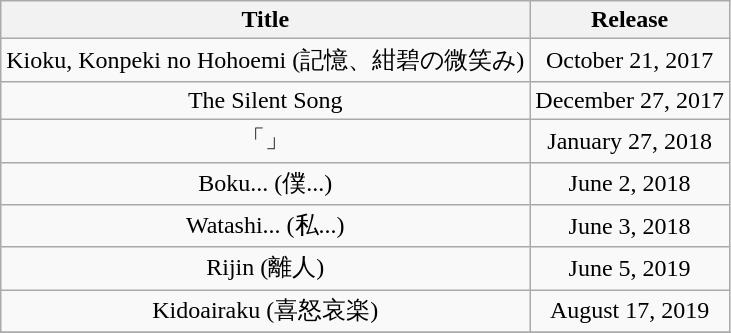<table class="wikitable" style="text-align:center;">
<tr>
<th>Title</th>
<th>Release</th>
</tr>
<tr>
<td>Kioku, Konpeki no Hohoemi (記憶、紺碧の微笑み)</td>
<td>October 21, 2017</td>
</tr>
<tr>
<td>The Silent Song</td>
<td>December 27, 2017</td>
</tr>
<tr>
<td>「」</td>
<td>January 27, 2018</td>
</tr>
<tr>
<td>Boku... (僕...)</td>
<td>June 2, 2018</td>
</tr>
<tr>
<td>Watashi... (私...)</td>
<td>June 3, 2018</td>
</tr>
<tr>
<td>Rijin (離人)</td>
<td>June 5, 2019</td>
</tr>
<tr>
<td>Kidoairaku (喜怒哀楽)</td>
<td>August 17, 2019</td>
</tr>
<tr>
</tr>
</table>
